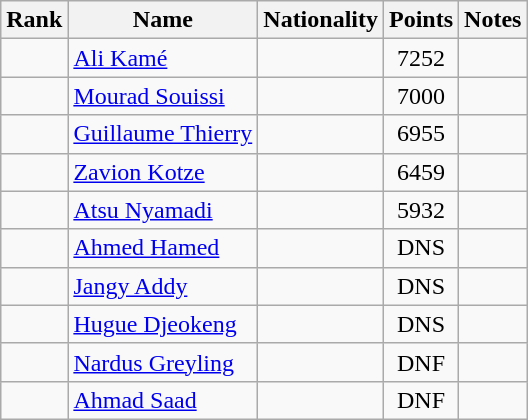<table class="wikitable sortable" style="text-align:center">
<tr>
<th>Rank</th>
<th>Name</th>
<th>Nationality</th>
<th>Points</th>
<th>Notes</th>
</tr>
<tr>
<td></td>
<td align="left"><a href='#'>Ali Kamé</a></td>
<td align=left></td>
<td>7252</td>
<td></td>
</tr>
<tr>
<td></td>
<td align="left"><a href='#'>Mourad Souissi</a></td>
<td align=left></td>
<td>7000</td>
<td></td>
</tr>
<tr>
<td></td>
<td align="left"><a href='#'>Guillaume Thierry</a></td>
<td align=left></td>
<td>6955</td>
<td></td>
</tr>
<tr>
<td></td>
<td align="left"><a href='#'>Zavion Kotze</a></td>
<td align=left></td>
<td>6459</td>
<td></td>
</tr>
<tr>
<td></td>
<td align="left"><a href='#'>Atsu Nyamadi</a></td>
<td align=left></td>
<td>5932</td>
<td></td>
</tr>
<tr>
<td></td>
<td align="left"><a href='#'>Ahmed Hamed</a></td>
<td align=left></td>
<td>DNS</td>
<td></td>
</tr>
<tr>
<td></td>
<td align="left"><a href='#'>Jangy Addy</a></td>
<td align=left></td>
<td>DNS</td>
<td></td>
</tr>
<tr>
<td></td>
<td align="left"><a href='#'>Hugue Djeokeng</a></td>
<td align=left></td>
<td>DNS</td>
<td></td>
</tr>
<tr>
<td></td>
<td align="left"><a href='#'>Nardus Greyling</a></td>
<td align=left></td>
<td>DNF</td>
<td></td>
</tr>
<tr>
<td></td>
<td align="left"><a href='#'>Ahmad Saad</a></td>
<td align=left></td>
<td>DNF</td>
<td></td>
</tr>
</table>
